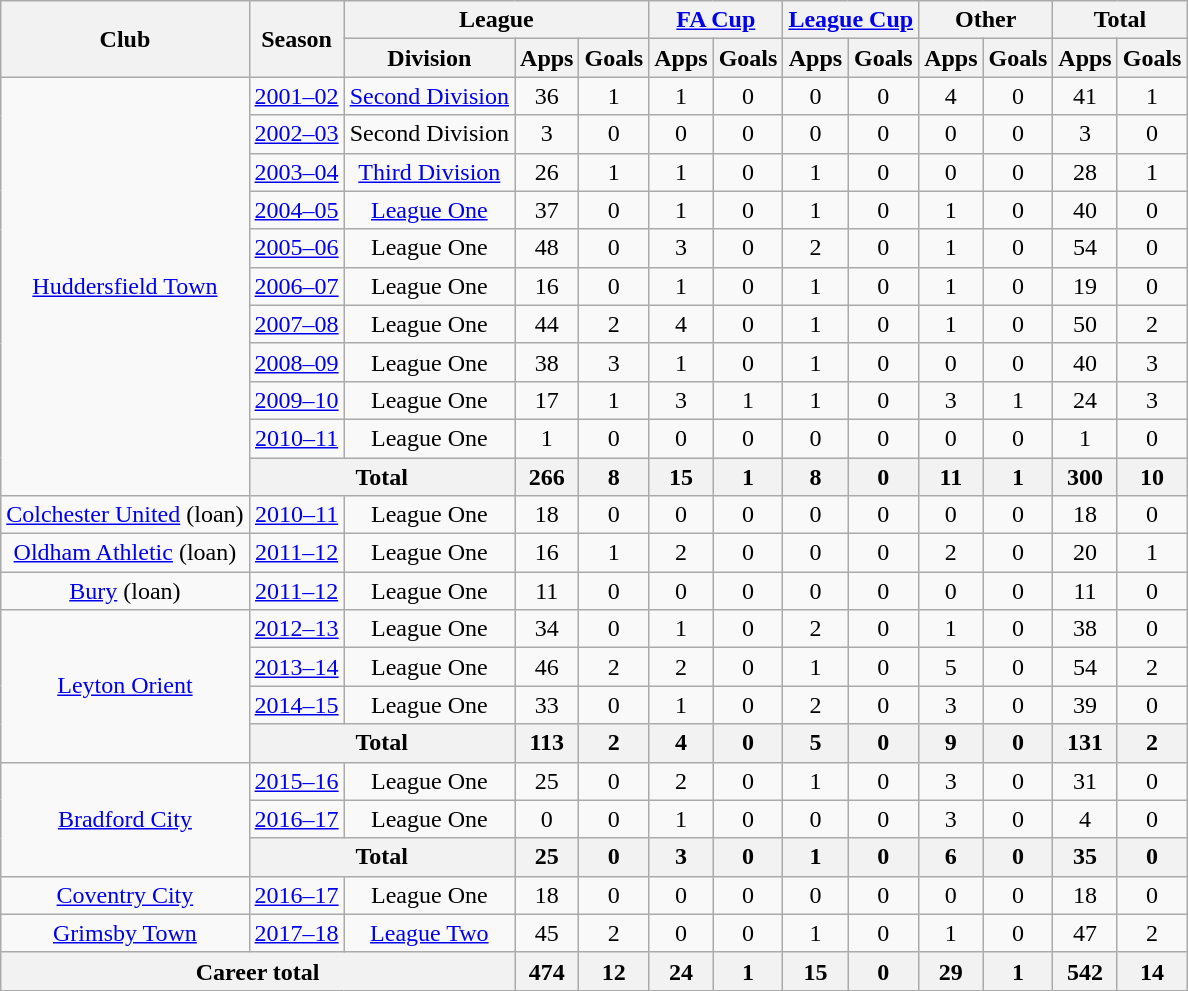<table class="wikitable" style="text-align:center">
<tr>
<th rowspan="2">Club</th>
<th rowspan="2">Season</th>
<th colspan="3">League</th>
<th colspan="2"><a href='#'>FA Cup</a></th>
<th colspan="2"><a href='#'>League Cup</a></th>
<th colspan="2">Other</th>
<th colspan="2">Total</th>
</tr>
<tr>
<th>Division</th>
<th>Apps</th>
<th>Goals</th>
<th>Apps</th>
<th>Goals</th>
<th>Apps</th>
<th>Goals</th>
<th>Apps</th>
<th>Goals</th>
<th>Apps</th>
<th>Goals</th>
</tr>
<tr>
<td rowspan="11"><a href='#'>Huddersfield Town</a></td>
<td><a href='#'>2001–02</a></td>
<td><a href='#'>Second Division</a></td>
<td>36</td>
<td>1</td>
<td>1</td>
<td>0</td>
<td>0</td>
<td>0</td>
<td>4</td>
<td>0</td>
<td>41</td>
<td>1</td>
</tr>
<tr>
<td><a href='#'>2002–03</a></td>
<td>Second Division</td>
<td>3</td>
<td>0</td>
<td>0</td>
<td>0</td>
<td>0</td>
<td>0</td>
<td>0</td>
<td>0</td>
<td>3</td>
<td>0</td>
</tr>
<tr>
<td><a href='#'>2003–04</a></td>
<td><a href='#'>Third Division</a></td>
<td>26</td>
<td>1</td>
<td>1</td>
<td>0</td>
<td>1</td>
<td>0</td>
<td>0</td>
<td>0</td>
<td>28</td>
<td>1</td>
</tr>
<tr>
<td><a href='#'>2004–05</a></td>
<td><a href='#'>League One</a></td>
<td>37</td>
<td>0</td>
<td>1</td>
<td>0</td>
<td>1</td>
<td>0</td>
<td>1</td>
<td>0</td>
<td>40</td>
<td>0</td>
</tr>
<tr>
<td><a href='#'>2005–06</a></td>
<td>League One</td>
<td>48</td>
<td>0</td>
<td>3</td>
<td>0</td>
<td>2</td>
<td>0</td>
<td>1</td>
<td>0</td>
<td>54</td>
<td>0</td>
</tr>
<tr>
<td><a href='#'>2006–07</a></td>
<td>League One</td>
<td>16</td>
<td>0</td>
<td>1</td>
<td>0</td>
<td>1</td>
<td>0</td>
<td>1</td>
<td>0</td>
<td>19</td>
<td>0</td>
</tr>
<tr>
<td><a href='#'>2007–08</a></td>
<td>League One</td>
<td>44</td>
<td>2</td>
<td>4</td>
<td>0</td>
<td>1</td>
<td>0</td>
<td>1</td>
<td>0</td>
<td>50</td>
<td>2</td>
</tr>
<tr>
<td><a href='#'>2008–09</a></td>
<td>League One</td>
<td>38</td>
<td>3</td>
<td>1</td>
<td>0</td>
<td>1</td>
<td>0</td>
<td>0</td>
<td>0</td>
<td>40</td>
<td>3</td>
</tr>
<tr>
<td><a href='#'>2009–10</a></td>
<td>League One</td>
<td>17</td>
<td>1</td>
<td>3</td>
<td>1</td>
<td>1</td>
<td>0</td>
<td>3</td>
<td>1</td>
<td>24</td>
<td>3</td>
</tr>
<tr>
<td><a href='#'>2010–11</a></td>
<td>League One</td>
<td>1</td>
<td>0</td>
<td>0</td>
<td>0</td>
<td>0</td>
<td>0</td>
<td>0</td>
<td>0</td>
<td>1</td>
<td>0</td>
</tr>
<tr>
<th colspan="2">Total</th>
<th>266</th>
<th>8</th>
<th>15</th>
<th>1</th>
<th>8</th>
<th>0</th>
<th>11</th>
<th>1</th>
<th>300</th>
<th>10</th>
</tr>
<tr>
<td><a href='#'>Colchester United</a> (loan)</td>
<td><a href='#'>2010–11</a></td>
<td>League One</td>
<td>18</td>
<td>0</td>
<td>0</td>
<td>0</td>
<td>0</td>
<td>0</td>
<td>0</td>
<td>0</td>
<td>18</td>
<td>0</td>
</tr>
<tr>
<td><a href='#'>Oldham Athletic</a> (loan)</td>
<td><a href='#'>2011–12</a></td>
<td>League One</td>
<td>16</td>
<td>1</td>
<td>2</td>
<td>0</td>
<td>0</td>
<td>0</td>
<td>2</td>
<td>0</td>
<td>20</td>
<td>1</td>
</tr>
<tr>
<td><a href='#'>Bury</a> (loan)</td>
<td><a href='#'>2011–12</a></td>
<td>League One</td>
<td>11</td>
<td>0</td>
<td>0</td>
<td>0</td>
<td>0</td>
<td>0</td>
<td>0</td>
<td>0</td>
<td>11</td>
<td>0</td>
</tr>
<tr>
<td rowspan="4"><a href='#'>Leyton Orient</a></td>
<td><a href='#'>2012–13</a></td>
<td>League One</td>
<td>34</td>
<td>0</td>
<td>1</td>
<td>0</td>
<td>2</td>
<td>0</td>
<td>1</td>
<td>0</td>
<td>38</td>
<td>0</td>
</tr>
<tr>
<td><a href='#'>2013–14</a></td>
<td>League One</td>
<td>46</td>
<td>2</td>
<td>2</td>
<td>0</td>
<td>1</td>
<td>0</td>
<td>5</td>
<td>0</td>
<td>54</td>
<td>2</td>
</tr>
<tr>
<td><a href='#'>2014–15</a></td>
<td>League One</td>
<td>33</td>
<td>0</td>
<td>1</td>
<td>0</td>
<td>2</td>
<td>0</td>
<td>3</td>
<td>0</td>
<td>39</td>
<td>0</td>
</tr>
<tr>
<th colspan="2">Total</th>
<th>113</th>
<th>2</th>
<th>4</th>
<th>0</th>
<th>5</th>
<th>0</th>
<th>9</th>
<th>0</th>
<th>131</th>
<th>2</th>
</tr>
<tr>
<td rowspan="3"><a href='#'>Bradford City</a></td>
<td><a href='#'>2015–16</a></td>
<td>League One</td>
<td>25</td>
<td>0</td>
<td>2</td>
<td>0</td>
<td>1</td>
<td>0</td>
<td>3</td>
<td>0</td>
<td>31</td>
<td>0</td>
</tr>
<tr>
<td><a href='#'>2016–17</a></td>
<td>League One</td>
<td>0</td>
<td>0</td>
<td>1</td>
<td>0</td>
<td>0</td>
<td>0</td>
<td>3</td>
<td>0</td>
<td>4</td>
<td>0</td>
</tr>
<tr>
<th colspan="2">Total</th>
<th>25</th>
<th>0</th>
<th>3</th>
<th>0</th>
<th>1</th>
<th>0</th>
<th>6</th>
<th>0</th>
<th>35</th>
<th>0</th>
</tr>
<tr>
<td><a href='#'>Coventry City</a></td>
<td><a href='#'>2016–17</a></td>
<td>League One</td>
<td>18</td>
<td>0</td>
<td>0</td>
<td>0</td>
<td>0</td>
<td>0</td>
<td>0</td>
<td>0</td>
<td>18</td>
<td>0</td>
</tr>
<tr>
<td><a href='#'>Grimsby Town</a></td>
<td><a href='#'>2017–18</a></td>
<td><a href='#'>League Two</a></td>
<td>45</td>
<td>2</td>
<td>0</td>
<td>0</td>
<td>1</td>
<td>0</td>
<td>1</td>
<td>0</td>
<td>47</td>
<td>2</td>
</tr>
<tr>
<th colspan="3">Career total</th>
<th>474</th>
<th>12</th>
<th>24</th>
<th>1</th>
<th>15</th>
<th>0</th>
<th>29</th>
<th>1</th>
<th>542</th>
<th>14</th>
</tr>
</table>
